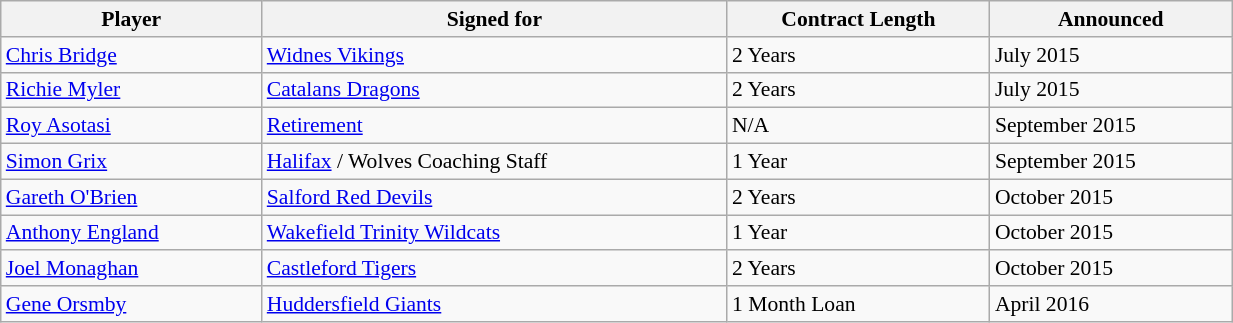<table class="wikitable"  style="width:65%; font-size:90%;">
<tr>
<th>Player</th>
<th>Signed for</th>
<th>Contract Length</th>
<th>Announced</th>
</tr>
<tr>
<td> <a href='#'>Chris Bridge</a></td>
<td><a href='#'>Widnes Vikings</a></td>
<td>2 Years</td>
<td>July 2015</td>
</tr>
<tr>
<td> <a href='#'>Richie Myler</a></td>
<td><a href='#'>Catalans Dragons</a></td>
<td>2 Years</td>
<td>July 2015</td>
</tr>
<tr>
<td> <a href='#'>Roy Asotasi</a></td>
<td><a href='#'>Retirement</a></td>
<td>N/A</td>
<td>September 2015</td>
</tr>
<tr>
<td> <a href='#'>Simon Grix</a></td>
<td><a href='#'>Halifax</a> / Wolves Coaching Staff</td>
<td>1 Year</td>
<td>September 2015</td>
</tr>
<tr>
<td> <a href='#'>Gareth O'Brien</a></td>
<td><a href='#'>Salford Red Devils</a></td>
<td>2 Years</td>
<td>October 2015</td>
</tr>
<tr>
<td> <a href='#'>Anthony England</a></td>
<td><a href='#'>Wakefield Trinity Wildcats</a></td>
<td>1 Year</td>
<td>October 2015</td>
</tr>
<tr>
<td> <a href='#'>Joel Monaghan</a></td>
<td><a href='#'>Castleford Tigers</a></td>
<td>2 Years</td>
<td>October 2015</td>
</tr>
<tr>
<td> <a href='#'>Gene Orsmby</a></td>
<td><a href='#'>Huddersfield Giants</a></td>
<td>1 Month Loan</td>
<td>April 2016</td>
</tr>
</table>
